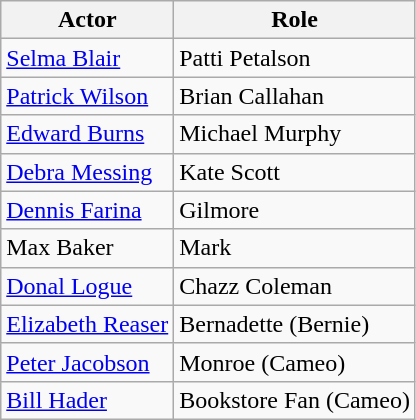<table class="wikitable">
<tr>
<th>Actor</th>
<th>Role</th>
</tr>
<tr>
<td><a href='#'>Selma Blair</a></td>
<td>Patti Petalson</td>
</tr>
<tr>
<td><a href='#'>Patrick Wilson</a></td>
<td>Brian Callahan</td>
</tr>
<tr>
<td><a href='#'>Edward Burns</a></td>
<td>Michael Murphy</td>
</tr>
<tr>
<td><a href='#'>Debra Messing</a></td>
<td>Kate Scott</td>
</tr>
<tr>
<td><a href='#'>Dennis Farina</a></td>
<td>Gilmore</td>
</tr>
<tr>
<td>Max Baker</td>
<td>Mark</td>
</tr>
<tr>
<td><a href='#'>Donal Logue</a></td>
<td>Chazz Coleman</td>
</tr>
<tr>
<td><a href='#'>Elizabeth Reaser</a></td>
<td>Bernadette (Bernie)</td>
</tr>
<tr>
<td><a href='#'>Peter Jacobson</a></td>
<td>Monroe (Cameo)</td>
</tr>
<tr>
<td><a href='#'>Bill Hader</a></td>
<td>Bookstore Fan (Cameo)</td>
</tr>
</table>
